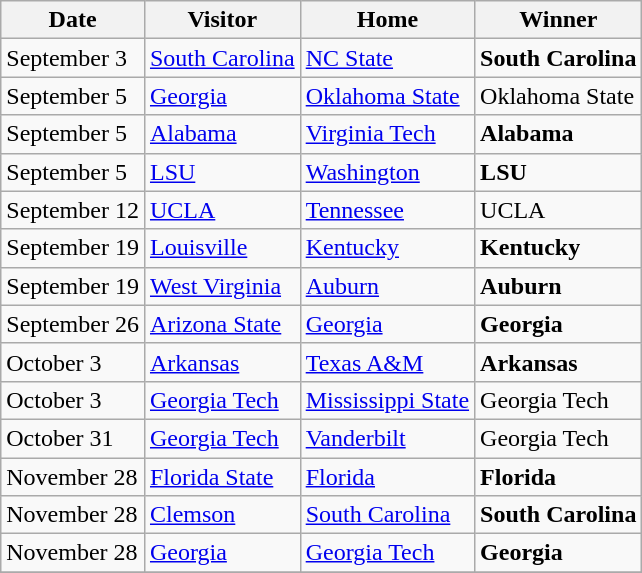<table class="wikitable">
<tr>
<th>Date</th>
<th>Visitor</th>
<th>Home</th>
<th>Winner</th>
</tr>
<tr>
<td>September 3</td>
<td><a href='#'>South Carolina</a></td>
<td><a href='#'>NC State</a></td>
<td><strong>South Carolina</strong></td>
</tr>
<tr>
<td>September 5</td>
<td><a href='#'>Georgia</a></td>
<td><a href='#'>Oklahoma State</a></td>
<td>Oklahoma State</td>
</tr>
<tr>
<td>September 5</td>
<td><a href='#'>Alabama</a></td>
<td><a href='#'>Virginia Tech</a></td>
<td><strong>Alabama</strong></td>
</tr>
<tr>
<td>September 5</td>
<td><a href='#'>LSU</a></td>
<td><a href='#'>Washington</a></td>
<td><strong>LSU</strong></td>
</tr>
<tr>
<td>September 12</td>
<td><a href='#'>UCLA</a></td>
<td><a href='#'>Tennessee</a></td>
<td>UCLA</td>
</tr>
<tr>
<td>September 19</td>
<td><a href='#'>Louisville</a></td>
<td><a href='#'>Kentucky</a></td>
<td><strong>Kentucky</strong></td>
</tr>
<tr>
<td>September 19</td>
<td><a href='#'>West Virginia</a></td>
<td><a href='#'>Auburn</a></td>
<td><strong>Auburn</strong></td>
</tr>
<tr>
<td>September 26</td>
<td><a href='#'>Arizona State</a></td>
<td><a href='#'>Georgia</a></td>
<td><strong>Georgia</strong></td>
</tr>
<tr>
<td>October 3</td>
<td><a href='#'>Arkansas</a></td>
<td><a href='#'>Texas A&M</a></td>
<td><strong>Arkansas</strong></td>
</tr>
<tr>
<td>October 3</td>
<td><a href='#'>Georgia Tech</a></td>
<td><a href='#'>Mississippi State</a></td>
<td>Georgia Tech</td>
</tr>
<tr>
<td>October 31</td>
<td><a href='#'>Georgia Tech</a></td>
<td><a href='#'>Vanderbilt</a></td>
<td>Georgia Tech</td>
</tr>
<tr>
<td>November 28</td>
<td><a href='#'>Florida State</a></td>
<td><a href='#'>Florida</a></td>
<td><strong>Florida</strong></td>
</tr>
<tr>
<td>November 28</td>
<td><a href='#'>Clemson</a></td>
<td><a href='#'>South Carolina</a></td>
<td><strong>South Carolina</strong></td>
</tr>
<tr>
<td>November 28</td>
<td><a href='#'>Georgia</a></td>
<td><a href='#'>Georgia Tech</a></td>
<td><strong>Georgia</strong></td>
</tr>
<tr>
</tr>
</table>
